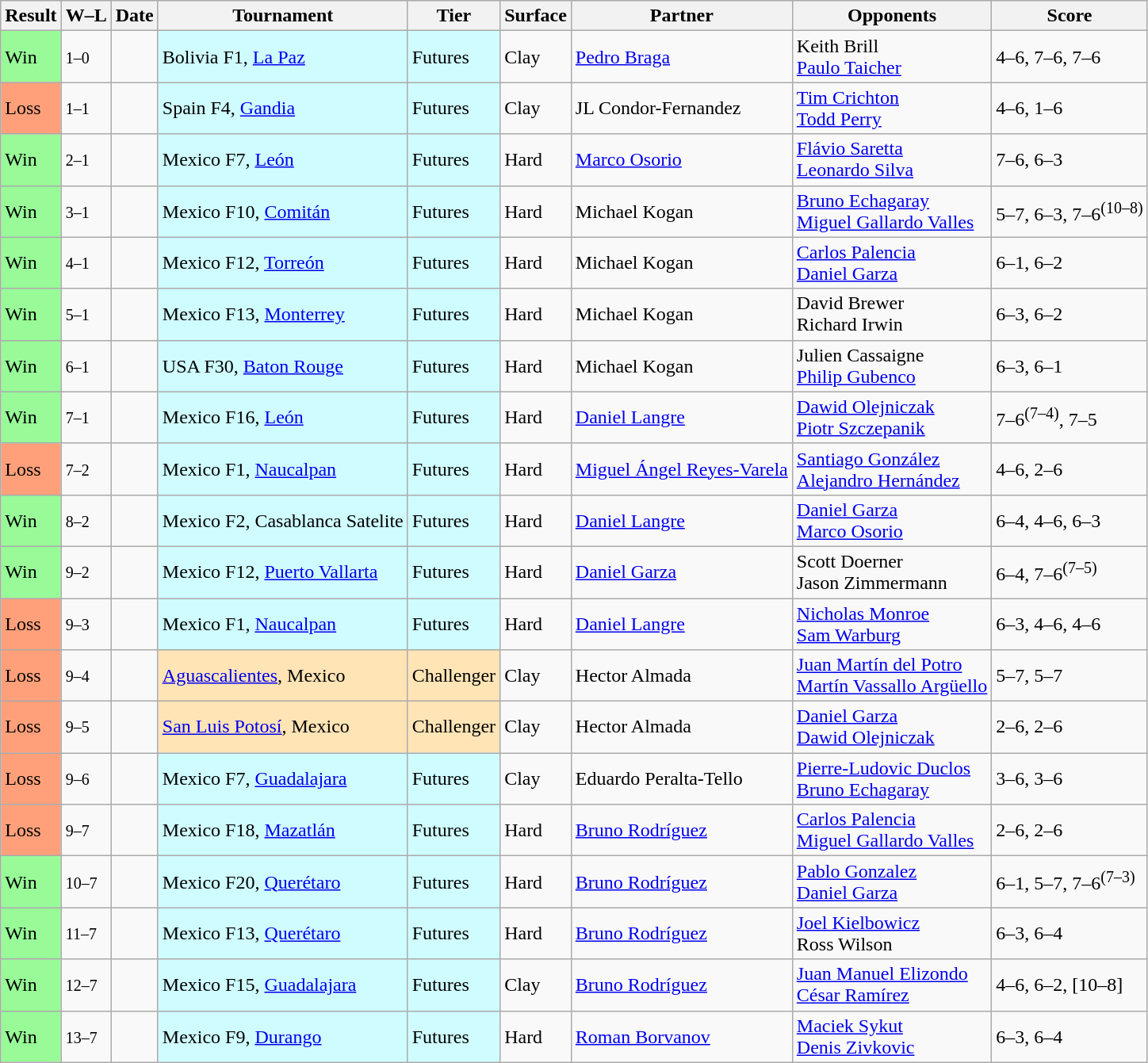<table class="sortable wikitable">
<tr>
<th>Result</th>
<th class="unsortable">W–L</th>
<th>Date</th>
<th>Tournament</th>
<th>Tier</th>
<th>Surface</th>
<th>Partner</th>
<th>Opponents</th>
<th class="unsortable">Score</th>
</tr>
<tr>
<td bgcolor=98FB98>Win</td>
<td><small>1–0</small></td>
<td></td>
<td style="background:#cffcff;">Bolivia F1, <a href='#'>La Paz</a></td>
<td style="background:#cffcff;">Futures</td>
<td>Clay</td>
<td> <a href='#'>Pedro Braga</a></td>
<td> Keith Brill <br>  <a href='#'>Paulo Taicher</a></td>
<td>4–6, 7–6, 7–6</td>
</tr>
<tr>
<td bgcolor=FFA07A>Loss</td>
<td><small>1–1</small></td>
<td></td>
<td style="background:#cffcff;">Spain F4, <a href='#'>Gandia</a></td>
<td style="background:#cffcff;">Futures</td>
<td>Clay</td>
<td> JL Condor-Fernandez</td>
<td> <a href='#'>Tim Crichton</a> <br>  <a href='#'>Todd Perry</a></td>
<td>4–6, 1–6</td>
</tr>
<tr>
<td bgcolor=98FB98>Win</td>
<td><small>2–1</small></td>
<td></td>
<td style="background:#cffcff;">Mexico F7, <a href='#'>León</a></td>
<td style="background:#cffcff;">Futures</td>
<td>Hard</td>
<td> <a href='#'>Marco Osorio</a></td>
<td> <a href='#'>Flávio Saretta</a> <br>  <a href='#'>Leonardo Silva</a></td>
<td>7–6, 6–3</td>
</tr>
<tr>
<td bgcolor=98FB98>Win</td>
<td><small>3–1</small></td>
<td></td>
<td style="background:#cffcff;">Mexico F10, <a href='#'>Comitán</a></td>
<td style="background:#cffcff;">Futures</td>
<td>Hard</td>
<td> Michael Kogan</td>
<td> <a href='#'>Bruno Echagaray</a> <br>  <a href='#'>Miguel Gallardo Valles</a></td>
<td>5–7, 6–3, 7–6<sup>(10–8)</sup></td>
</tr>
<tr>
<td bgcolor=98FB98>Win</td>
<td><small>4–1</small></td>
<td></td>
<td style="background:#cffcff;">Mexico F12, <a href='#'>Torreón</a></td>
<td style="background:#cffcff;">Futures</td>
<td>Hard</td>
<td> Michael Kogan</td>
<td> <a href='#'>Carlos Palencia</a> <br>  <a href='#'>Daniel Garza</a></td>
<td>6–1, 6–2</td>
</tr>
<tr>
<td bgcolor=98FB98>Win</td>
<td><small>5–1</small></td>
<td></td>
<td style="background:#cffcff;">Mexico F13, <a href='#'>Monterrey</a></td>
<td style="background:#cffcff;">Futures</td>
<td>Hard</td>
<td> Michael Kogan</td>
<td> David Brewer <br>  Richard Irwin</td>
<td>6–3, 6–2</td>
</tr>
<tr>
<td bgcolor=98FB98>Win</td>
<td><small>6–1</small></td>
<td></td>
<td style="background:#cffcff;">USA F30, <a href='#'>Baton Rouge</a></td>
<td style="background:#cffcff;">Futures</td>
<td>Hard</td>
<td> Michael Kogan</td>
<td> Julien Cassaigne <br>  <a href='#'>Philip Gubenco</a></td>
<td>6–3, 6–1</td>
</tr>
<tr>
<td bgcolor=98FB98>Win</td>
<td><small>7–1</small></td>
<td></td>
<td style="background:#cffcff;">Mexico F16, <a href='#'>León</a></td>
<td style="background:#cffcff;">Futures</td>
<td>Hard</td>
<td> <a href='#'>Daniel Langre</a></td>
<td> <a href='#'>Dawid Olejniczak</a> <br>  <a href='#'>Piotr Szczepanik</a></td>
<td>7–6<sup>(7–4)</sup>, 7–5</td>
</tr>
<tr>
<td bgcolor=FFA07A>Loss</td>
<td><small>7–2</small></td>
<td></td>
<td style="background:#cffcff;">Mexico F1, <a href='#'>Naucalpan</a></td>
<td style="background:#cffcff;">Futures</td>
<td>Hard</td>
<td> <a href='#'>Miguel Ángel Reyes-Varela</a></td>
<td> <a href='#'>Santiago González</a> <br>  <a href='#'>Alejandro Hernández</a></td>
<td>4–6, 2–6</td>
</tr>
<tr>
<td bgcolor=98FB98>Win</td>
<td><small>8–2</small></td>
<td></td>
<td style="background:#cffcff;">Mexico F2, Casablanca Satelite</td>
<td style="background:#cffcff;">Futures</td>
<td>Hard</td>
<td> <a href='#'>Daniel Langre</a></td>
<td> <a href='#'>Daniel Garza</a> <br>  <a href='#'>Marco Osorio</a></td>
<td>6–4, 4–6, 6–3</td>
</tr>
<tr>
<td bgcolor=98FB98>Win</td>
<td><small>9–2</small></td>
<td></td>
<td style="background:#cffcff;">Mexico F12, <a href='#'>Puerto Vallarta</a></td>
<td style="background:#cffcff;">Futures</td>
<td>Hard</td>
<td> <a href='#'>Daniel Garza</a></td>
<td> Scott Doerner <br>  Jason Zimmermann</td>
<td>6–4, 7–6<sup>(7–5)</sup></td>
</tr>
<tr>
<td bgcolor=FFA07A>Loss</td>
<td><small>9–3</small></td>
<td></td>
<td style="background:#cffcff;">Mexico F1, <a href='#'>Naucalpan</a></td>
<td style="background:#cffcff;">Futures</td>
<td>Hard</td>
<td> <a href='#'>Daniel Langre</a></td>
<td> <a href='#'>Nicholas Monroe</a> <br>  <a href='#'>Sam Warburg</a></td>
<td>6–3, 4–6, 4–6</td>
</tr>
<tr>
<td bgcolor=FFA07A>Loss</td>
<td><small>9–4</small></td>
<td></td>
<td style="background:moccasin;"><a href='#'>Aguascalientes</a>, Mexico</td>
<td style="background:moccasin;">Challenger</td>
<td>Clay</td>
<td> Hector Almada</td>
<td> <a href='#'>Juan Martín del Potro</a> <br>  <a href='#'>Martín Vassallo Argüello</a></td>
<td>5–7, 5–7</td>
</tr>
<tr>
<td bgcolor=FFA07A>Loss</td>
<td><small>9–5</small></td>
<td></td>
<td style="background:moccasin;"><a href='#'>San Luis Potosí</a>, Mexico</td>
<td style="background:moccasin;">Challenger</td>
<td>Clay</td>
<td> Hector Almada</td>
<td> <a href='#'>Daniel Garza</a> <br>  <a href='#'>Dawid Olejniczak</a></td>
<td>2–6, 2–6</td>
</tr>
<tr>
<td bgcolor=FFA07A>Loss</td>
<td><small>9–6</small></td>
<td></td>
<td style="background:#cffcff;">Mexico F7, <a href='#'>Guadalajara</a></td>
<td style="background:#cffcff;">Futures</td>
<td>Clay</td>
<td> Eduardo Peralta-Tello</td>
<td> <a href='#'>Pierre-Ludovic Duclos</a> <br>  <a href='#'>Bruno Echagaray</a></td>
<td>3–6, 3–6</td>
</tr>
<tr>
<td bgcolor=FFA07A>Loss</td>
<td><small>9–7</small></td>
<td></td>
<td style="background:#cffcff;">Mexico F18, <a href='#'>Mazatlán</a></td>
<td style="background:#cffcff;">Futures</td>
<td>Hard</td>
<td> <a href='#'>Bruno Rodríguez</a></td>
<td> <a href='#'>Carlos Palencia</a> <br>  <a href='#'>Miguel Gallardo Valles</a></td>
<td>2–6, 2–6</td>
</tr>
<tr>
<td bgcolor=98FB98>Win</td>
<td><small>10–7</small></td>
<td></td>
<td style="background:#cffcff;">Mexico F20, <a href='#'>Querétaro</a></td>
<td style="background:#cffcff;">Futures</td>
<td>Hard</td>
<td> <a href='#'>Bruno Rodríguez</a></td>
<td> <a href='#'>Pablo Gonzalez</a> <br>  <a href='#'>Daniel Garza</a></td>
<td>6–1, 5–7, 7–6<sup>(7–3)</sup></td>
</tr>
<tr>
<td bgcolor=98FB98>Win</td>
<td><small>11–7</small></td>
<td></td>
<td style="background:#cffcff;">Mexico F13, <a href='#'>Querétaro</a></td>
<td style="background:#cffcff;">Futures</td>
<td>Hard</td>
<td> <a href='#'>Bruno Rodríguez</a></td>
<td> <a href='#'>Joel Kielbowicz</a> <br>  Ross Wilson</td>
<td>6–3, 6–4</td>
</tr>
<tr>
<td bgcolor=98FB98>Win</td>
<td><small>12–7</small></td>
<td></td>
<td style="background:#cffcff;">Mexico F15, <a href='#'>Guadalajara</a></td>
<td style="background:#cffcff;">Futures</td>
<td>Clay</td>
<td> <a href='#'>Bruno Rodríguez</a></td>
<td> <a href='#'>Juan Manuel Elizondo</a> <br>  <a href='#'>César Ramírez</a></td>
<td>4–6, 6–2, [10–8]</td>
</tr>
<tr>
<td bgcolor=98FB98>Win</td>
<td><small>13–7</small></td>
<td></td>
<td style="background:#cffcff;">Mexico F9, <a href='#'>Durango</a></td>
<td style="background:#cffcff;">Futures</td>
<td>Hard</td>
<td> <a href='#'>Roman Borvanov</a></td>
<td> <a href='#'>Maciek Sykut</a> <br>  <a href='#'>Denis Zivkovic</a></td>
<td>6–3, 6–4</td>
</tr>
</table>
